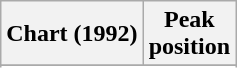<table class="wikitable sortable plainrowheaders" style="text-align:center">
<tr>
<th scope="col">Chart (1992)</th>
<th scope="col">Peak<br>position</th>
</tr>
<tr>
</tr>
<tr>
</tr>
</table>
